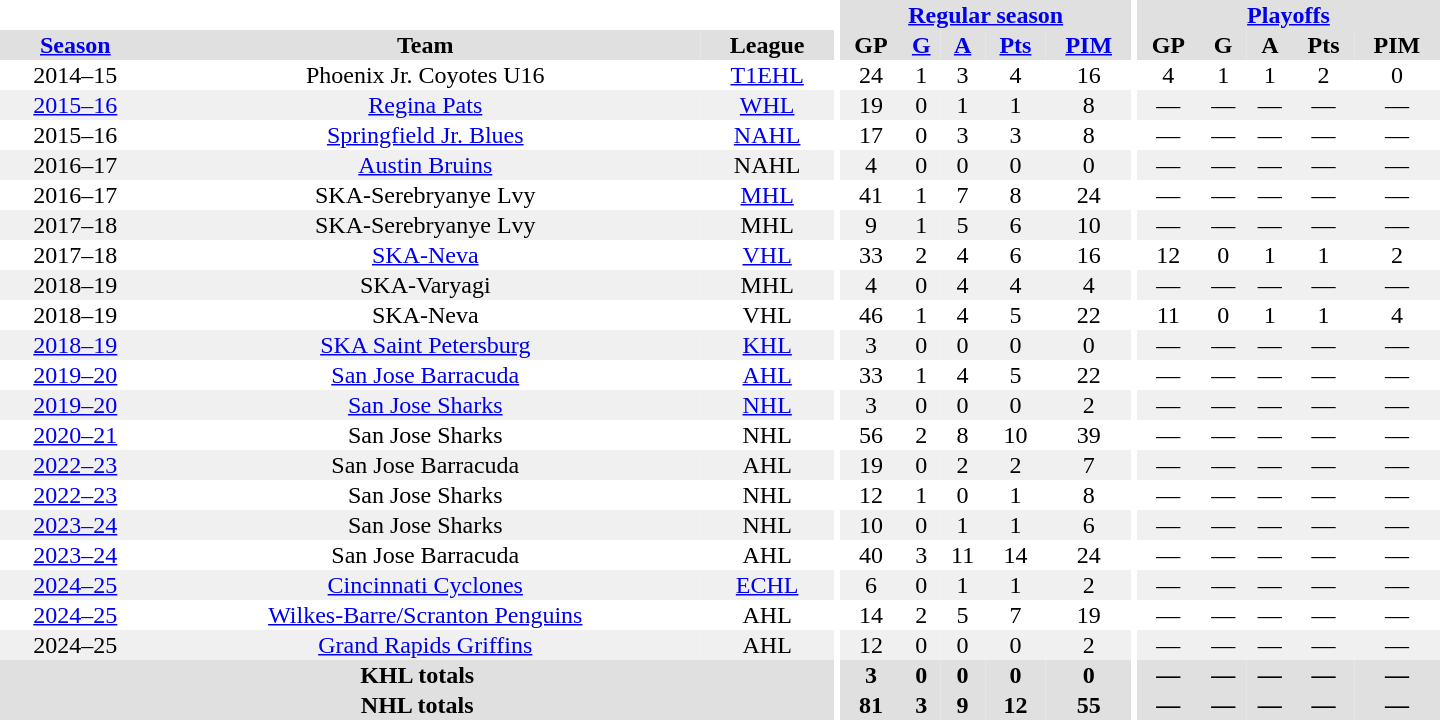<table border="0" cellpadding="1" cellspacing="0" style="text-align:center; width:60em">
<tr bgcolor="#e0e0e0">
<th colspan="3" bgcolor="#ffffff"></th>
<th rowspan="99" bgcolor="#ffffff"></th>
<th colspan="5"><a href='#'>Regular season</a></th>
<th rowspan="99" bgcolor="#ffffff"></th>
<th colspan="5"><a href='#'>Playoffs</a></th>
</tr>
<tr bgcolor="#e0e0e0">
<th><a href='#'>Season</a></th>
<th>Team</th>
<th>League</th>
<th>GP</th>
<th><a href='#'>G</a></th>
<th><a href='#'>A</a></th>
<th><a href='#'>Pts</a></th>
<th><a href='#'>PIM</a></th>
<th>GP</th>
<th>G</th>
<th>A</th>
<th>Pts</th>
<th>PIM</th>
</tr>
<tr>
<td>2014–15</td>
<td>Phoenix Jr. Coyotes U16</td>
<td><a href='#'>T1EHL</a></td>
<td>24</td>
<td>1</td>
<td>3</td>
<td>4</td>
<td>16</td>
<td>4</td>
<td>1</td>
<td>1</td>
<td>2</td>
<td>0</td>
</tr>
<tr bgcolor="#f0f0f0">
<td><a href='#'>2015–16</a></td>
<td><a href='#'>Regina Pats</a></td>
<td><a href='#'>WHL</a></td>
<td>19</td>
<td>0</td>
<td>1</td>
<td>1</td>
<td>8</td>
<td>—</td>
<td>—</td>
<td>—</td>
<td>—</td>
<td>—</td>
</tr>
<tr>
<td>2015–16</td>
<td><a href='#'>Springfield Jr. Blues</a></td>
<td><a href='#'>NAHL</a></td>
<td>17</td>
<td>0</td>
<td>3</td>
<td>3</td>
<td>8</td>
<td>—</td>
<td>—</td>
<td>—</td>
<td>—</td>
<td>—</td>
</tr>
<tr bgcolor="#f0f0f0">
<td>2016–17</td>
<td><a href='#'>Austin Bruins</a></td>
<td>NAHL</td>
<td>4</td>
<td>0</td>
<td>0</td>
<td>0</td>
<td>0</td>
<td>—</td>
<td>—</td>
<td>—</td>
<td>—</td>
<td>—</td>
</tr>
<tr>
<td>2016–17</td>
<td>SKA-Serebryanye Lvy</td>
<td><a href='#'>MHL</a></td>
<td>41</td>
<td>1</td>
<td>7</td>
<td>8</td>
<td>24</td>
<td>—</td>
<td>—</td>
<td>—</td>
<td>—</td>
<td>—</td>
</tr>
<tr bgcolor="#f0f0f0">
<td>2017–18</td>
<td>SKA-Serebryanye Lvy</td>
<td>MHL</td>
<td>9</td>
<td>1</td>
<td>5</td>
<td>6</td>
<td>10</td>
<td>—</td>
<td>—</td>
<td>—</td>
<td>—</td>
<td>—</td>
</tr>
<tr>
<td>2017–18</td>
<td><a href='#'>SKA-Neva</a></td>
<td><a href='#'>VHL</a></td>
<td>33</td>
<td>2</td>
<td>4</td>
<td>6</td>
<td>16</td>
<td>12</td>
<td>0</td>
<td>1</td>
<td>1</td>
<td>2</td>
</tr>
<tr bgcolor="#f0f0f0">
<td>2018–19</td>
<td>SKA-Varyagi</td>
<td>MHL</td>
<td>4</td>
<td>0</td>
<td>4</td>
<td>4</td>
<td>4</td>
<td>—</td>
<td>—</td>
<td>—</td>
<td>—</td>
<td>—</td>
</tr>
<tr>
<td>2018–19</td>
<td>SKA-Neva</td>
<td>VHL</td>
<td>46</td>
<td>1</td>
<td>4</td>
<td>5</td>
<td>22</td>
<td>11</td>
<td>0</td>
<td>1</td>
<td>1</td>
<td>4</td>
</tr>
<tr bgcolor="#f0f0f0">
<td><a href='#'>2018–19</a></td>
<td><a href='#'>SKA Saint Petersburg</a></td>
<td><a href='#'>KHL</a></td>
<td>3</td>
<td>0</td>
<td>0</td>
<td>0</td>
<td>0</td>
<td>—</td>
<td>—</td>
<td>—</td>
<td>—</td>
<td>—</td>
</tr>
<tr>
<td><a href='#'>2019–20</a></td>
<td><a href='#'>San Jose Barracuda</a></td>
<td><a href='#'>AHL</a></td>
<td>33</td>
<td>1</td>
<td>4</td>
<td>5</td>
<td>22</td>
<td>—</td>
<td>—</td>
<td>—</td>
<td>—</td>
<td>—</td>
</tr>
<tr bgcolor="#f0f0f0">
<td><a href='#'>2019–20</a></td>
<td><a href='#'>San Jose Sharks</a></td>
<td><a href='#'>NHL</a></td>
<td>3</td>
<td>0</td>
<td>0</td>
<td>0</td>
<td>2</td>
<td>—</td>
<td>—</td>
<td>—</td>
<td>—</td>
<td>—</td>
</tr>
<tr>
<td><a href='#'>2020–21</a></td>
<td>San Jose Sharks</td>
<td>NHL</td>
<td>56</td>
<td>2</td>
<td>8</td>
<td>10</td>
<td>39</td>
<td>—</td>
<td>—</td>
<td>—</td>
<td>—</td>
<td>—</td>
</tr>
<tr bgcolor="#f0f0f0">
<td><a href='#'>2022–23</a></td>
<td>San Jose Barracuda</td>
<td>AHL</td>
<td>19</td>
<td>0</td>
<td>2</td>
<td>2</td>
<td>7</td>
<td>—</td>
<td>—</td>
<td>—</td>
<td>—</td>
<td>—</td>
</tr>
<tr>
<td><a href='#'>2022–23</a></td>
<td>San Jose Sharks</td>
<td>NHL</td>
<td>12</td>
<td>1</td>
<td>0</td>
<td>1</td>
<td>8</td>
<td>—</td>
<td>—</td>
<td>—</td>
<td>—</td>
<td>—</td>
</tr>
<tr bgcolor="#f0f0f0">
<td><a href='#'>2023–24</a></td>
<td>San Jose Sharks</td>
<td>NHL</td>
<td>10</td>
<td>0</td>
<td>1</td>
<td>1</td>
<td>6</td>
<td>—</td>
<td>—</td>
<td>—</td>
<td>—</td>
<td>—</td>
</tr>
<tr>
<td><a href='#'>2023–24</a></td>
<td>San Jose Barracuda</td>
<td>AHL</td>
<td>40</td>
<td>3</td>
<td>11</td>
<td>14</td>
<td>24</td>
<td>—</td>
<td>—</td>
<td>—</td>
<td>—</td>
<td>—</td>
</tr>
<tr bgcolor="#f0f0f0">
<td><a href='#'>2024–25</a></td>
<td><a href='#'>Cincinnati Cyclones</a></td>
<td><a href='#'>ECHL</a></td>
<td>6</td>
<td>0</td>
<td>1</td>
<td>1</td>
<td>2</td>
<td>—</td>
<td>—</td>
<td>—</td>
<td>—</td>
<td>—</td>
</tr>
<tr>
<td><a href='#'>2024–25</a></td>
<td><a href='#'>Wilkes-Barre/Scranton Penguins</a></td>
<td>AHL</td>
<td>14</td>
<td>2</td>
<td>5</td>
<td>7</td>
<td>19</td>
<td>—</td>
<td>—</td>
<td>—</td>
<td>—</td>
<td>—</td>
</tr>
<tr bgcolor="#f0f0f0">
<td>2024–25</td>
<td><a href='#'>Grand Rapids Griffins</a></td>
<td>AHL</td>
<td>12</td>
<td>0</td>
<td>0</td>
<td>0</td>
<td>2</td>
<td>—</td>
<td>—</td>
<td>—</td>
<td>—</td>
<td>—</td>
</tr>
<tr bgcolor="#e0e0e0">
<th colspan="3">KHL totals</th>
<th>3</th>
<th>0</th>
<th>0</th>
<th>0</th>
<th>0</th>
<th>—</th>
<th>—</th>
<th>—</th>
<th>—</th>
<th>—</th>
</tr>
<tr bgcolor="#e0e0e0">
<th colspan="3">NHL totals</th>
<th>81</th>
<th>3</th>
<th>9</th>
<th>12</th>
<th>55</th>
<th>—</th>
<th>—</th>
<th>—</th>
<th>—</th>
<th>—</th>
</tr>
</table>
